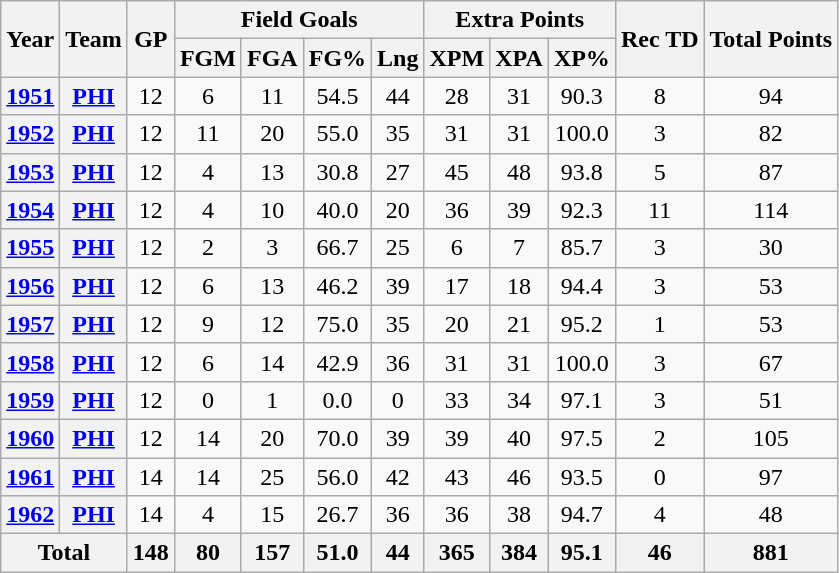<table class="wikitable" style="text-align:center">
<tr>
<th rowspan="2">Year</th>
<th rowspan="2">Team</th>
<th rowspan="2">GP</th>
<th colspan="4">Field Goals</th>
<th colspan="3">Extra Points</th>
<th rowspan="2">Rec TD</th>
<th rowspan="2">Total Points</th>
</tr>
<tr>
<th>FGM</th>
<th>FGA</th>
<th>FG%</th>
<th>Lng</th>
<th>XPM</th>
<th>XPA</th>
<th>XP%</th>
</tr>
<tr>
<th><a href='#'>1951</a></th>
<th><a href='#'>PHI</a></th>
<td>12</td>
<td>6</td>
<td>11</td>
<td>54.5</td>
<td>44</td>
<td>28</td>
<td>31</td>
<td>90.3</td>
<td>8</td>
<td>94</td>
</tr>
<tr>
<th><a href='#'>1952</a></th>
<th><a href='#'>PHI</a></th>
<td>12</td>
<td>11</td>
<td>20</td>
<td>55.0</td>
<td>35</td>
<td>31</td>
<td>31</td>
<td>100.0</td>
<td>3</td>
<td>82</td>
</tr>
<tr>
<th><a href='#'>1953</a></th>
<th><a href='#'>PHI</a></th>
<td>12</td>
<td>4</td>
<td>13</td>
<td>30.8</td>
<td>27</td>
<td>45</td>
<td>48</td>
<td>93.8</td>
<td>5</td>
<td>87</td>
</tr>
<tr>
<th><a href='#'>1954</a></th>
<th><a href='#'>PHI</a></th>
<td>12</td>
<td>4</td>
<td>10</td>
<td>40.0</td>
<td>20</td>
<td>36</td>
<td>39</td>
<td>92.3</td>
<td>11</td>
<td>114</td>
</tr>
<tr>
<th><a href='#'>1955</a></th>
<th><a href='#'>PHI</a></th>
<td>12</td>
<td>2</td>
<td>3</td>
<td>66.7</td>
<td>25</td>
<td>6</td>
<td>7</td>
<td>85.7</td>
<td>3</td>
<td>30</td>
</tr>
<tr>
<th><a href='#'>1956</a></th>
<th><a href='#'>PHI</a></th>
<td>12</td>
<td>6</td>
<td>13</td>
<td>46.2</td>
<td>39</td>
<td>17</td>
<td>18</td>
<td>94.4</td>
<td>3</td>
<td>53</td>
</tr>
<tr>
<th><a href='#'>1957</a></th>
<th><a href='#'>PHI</a></th>
<td>12</td>
<td>9</td>
<td>12</td>
<td>75.0</td>
<td>35</td>
<td>20</td>
<td>21</td>
<td>95.2</td>
<td>1</td>
<td>53</td>
</tr>
<tr>
<th><a href='#'>1958</a></th>
<th><a href='#'>PHI</a></th>
<td>12</td>
<td>6</td>
<td>14</td>
<td>42.9</td>
<td>36</td>
<td>31</td>
<td>31</td>
<td>100.0</td>
<td>3</td>
<td>67</td>
</tr>
<tr>
<th><a href='#'>1959</a></th>
<th><a href='#'>PHI</a></th>
<td>12</td>
<td>0</td>
<td>1</td>
<td>0.0</td>
<td>0</td>
<td>33</td>
<td>34</td>
<td>97.1</td>
<td>3</td>
<td>51</td>
</tr>
<tr>
<th><a href='#'>1960</a></th>
<th><a href='#'>PHI</a></th>
<td>12</td>
<td>14</td>
<td>20</td>
<td>70.0</td>
<td>39</td>
<td>39</td>
<td>40</td>
<td>97.5</td>
<td>2</td>
<td>105</td>
</tr>
<tr>
<th><a href='#'>1961</a></th>
<th><a href='#'>PHI</a></th>
<td>14</td>
<td>14</td>
<td>25</td>
<td>56.0</td>
<td>42</td>
<td>43</td>
<td>46</td>
<td>93.5</td>
<td>0</td>
<td>97</td>
</tr>
<tr>
<th><a href='#'>1962</a></th>
<th><a href='#'>PHI</a></th>
<td>14</td>
<td>4</td>
<td>15</td>
<td>26.7</td>
<td>36</td>
<td>36</td>
<td>38</td>
<td>94.7</td>
<td>4</td>
<td>48</td>
</tr>
<tr>
<th colspan="2">Total</th>
<th>148</th>
<th>80</th>
<th>157</th>
<th>51.0</th>
<th>44</th>
<th>365</th>
<th>384</th>
<th>95.1</th>
<th>46</th>
<th>881</th>
</tr>
</table>
